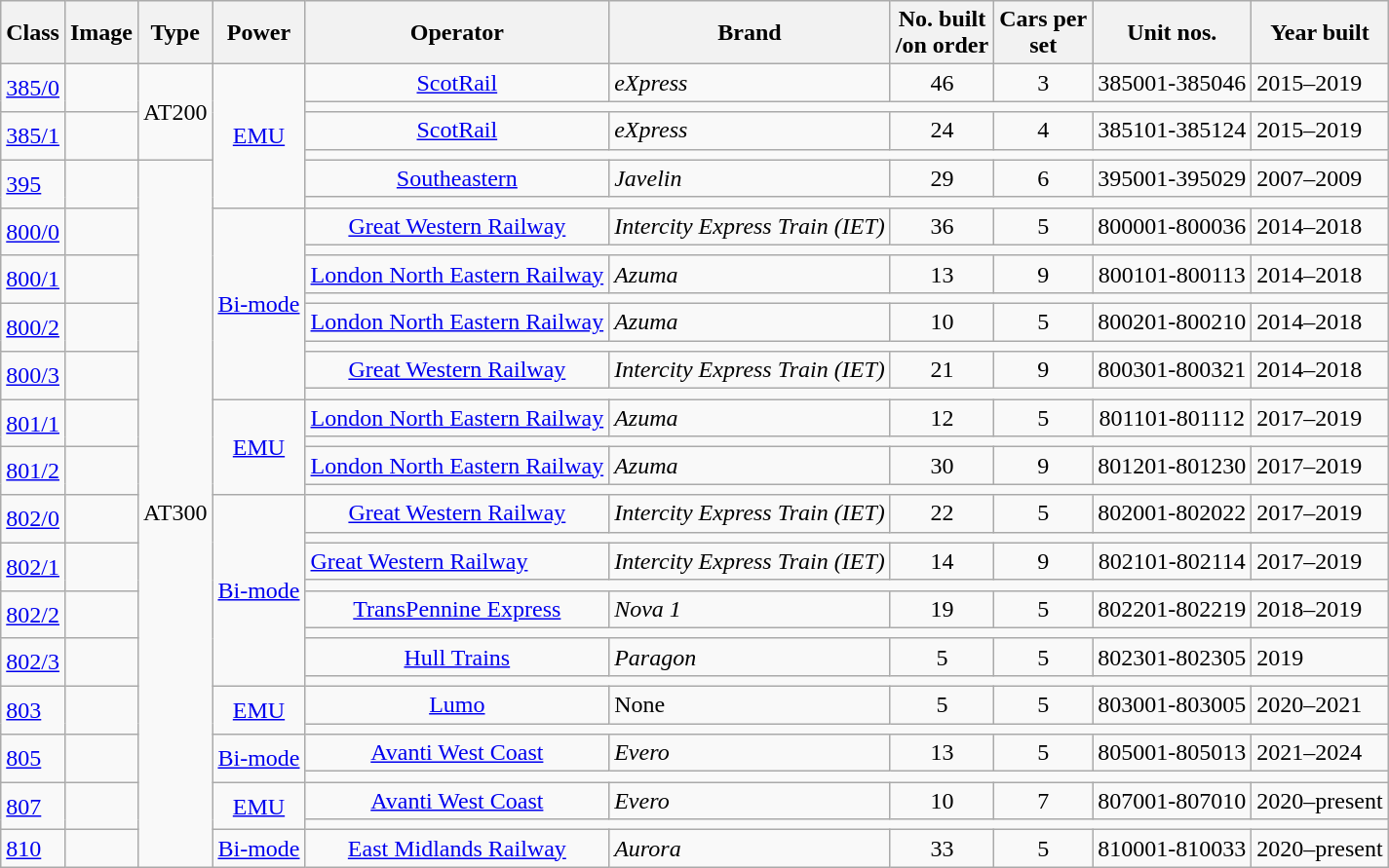<table class="wikitable">
<tr>
<th>Class</th>
<th>Image</th>
<th>Type</th>
<th>Power</th>
<th>Operator</th>
<th>Brand</th>
<th>No. built<br>/on order</th>
<th>Cars per<br>set</th>
<th>Unit nos.</th>
<th><strong>Year built</strong></th>
</tr>
<tr>
<td rowspan="2"><a href='#'>385/0</a></td>
<td rowspan="2"></td>
<td rowspan="4">AT200</td>
<td rowspan="6" align="center"><a href='#'>EMU</a></td>
<td align="center"><a href='#'>ScotRail</a></td>
<td><em>eXpress</em></td>
<td align="center">46</td>
<td align="center">3</td>
<td align="center">385001-385046</td>
<td>2015–2019</td>
</tr>
<tr>
<td colspan="6"></td>
</tr>
<tr>
<td rowspan="2"><a href='#'>385/1</a></td>
<td rowspan="2"></td>
<td align="center"><a href='#'>ScotRail</a></td>
<td><em>eXpress</em></td>
<td align="center">24</td>
<td align="center">4</td>
<td align="center">385101-385124</td>
<td>2015–2019</td>
</tr>
<tr>
<td colspan="6"></td>
</tr>
<tr>
<td rowspan="2"><a href='#'>395</a></td>
<td rowspan="2"></td>
<td rowspan="29">AT300 </td>
<td align="center"><a href='#'>Southeastern</a></td>
<td><em>Javelin</em></td>
<td align="center">29</td>
<td align="center">6</td>
<td align="center">395001-395029</td>
<td>2007–2009</td>
</tr>
<tr>
<td colspan="6"></td>
</tr>
<tr>
<td rowspan="2"><a href='#'>800/0</a></td>
<td rowspan="2"></td>
<td rowspan="8" align="center"><a href='#'>Bi-mode</a></td>
<td align="center"><a href='#'>Great Western Railway</a></td>
<td><em>Intercity Express Train (IET)</em></td>
<td align="center">36</td>
<td align="center">5</td>
<td align="center">800001-800036</td>
<td>2014–2018</td>
</tr>
<tr>
<td colspan="6"></td>
</tr>
<tr>
<td rowspan="2"><a href='#'>800/1</a></td>
<td rowspan="2"></td>
<td align="center"><a href='#'>London North Eastern Railway</a></td>
<td><em>Azuma</em></td>
<td align="center">13</td>
<td align="center">9</td>
<td align="center">800101-800113</td>
<td>2014–2018</td>
</tr>
<tr>
<td colspan="6"></td>
</tr>
<tr>
<td rowspan="2"><a href='#'>800/2</a></td>
<td rowspan="2"></td>
<td><a href='#'>London North Eastern Railway</a></td>
<td><em>Azuma</em></td>
<td align="center">10</td>
<td align="center">5</td>
<td align="center">800201-800210</td>
<td>2014–2018</td>
</tr>
<tr>
<td colspan="6"></td>
</tr>
<tr>
<td rowspan="2"><a href='#'>800/3</a></td>
<td rowspan="2"></td>
<td align="center"><a href='#'>Great Western Railway</a></td>
<td><em>Intercity Express Train (IET)</em></td>
<td align="center">21</td>
<td align="center">9</td>
<td align="center">800301-800321</td>
<td>2014–2018</td>
</tr>
<tr>
<td colspan="6"></td>
</tr>
<tr>
<td rowspan="2"><a href='#'>801/1</a></td>
<td rowspan="2"></td>
<td rowspan="4" align="center"><a href='#'>EMU</a></td>
<td align="center"><a href='#'>London North Eastern Railway</a></td>
<td><em>Azuma</em></td>
<td align="center">12</td>
<td align="center">5</td>
<td align="center">801101-801112</td>
<td>2017–2019</td>
</tr>
<tr>
<td colspan="6"></td>
</tr>
<tr>
<td rowspan="2"><a href='#'>801/2</a></td>
<td rowspan="2"></td>
<td><a href='#'>London North Eastern Railway</a></td>
<td><em>Azuma</em></td>
<td align="center">30</td>
<td align="center">9</td>
<td align="center">801201-801230</td>
<td>2017–2019</td>
</tr>
<tr>
<td colspan="6"></td>
</tr>
<tr>
<td rowspan="2"><a href='#'>802/0</a></td>
<td rowspan="2"></td>
<td rowspan="8" align="center"><a href='#'>Bi-mode</a></td>
<td align="center"><a href='#'>Great Western Railway</a></td>
<td><em>Intercity Express Train (IET)</em></td>
<td align="center">22</td>
<td align="center">5</td>
<td align="center">802001-802022</td>
<td>2017–2019</td>
</tr>
<tr>
<td colspan="6"></td>
</tr>
<tr>
<td rowspan="2"><a href='#'>802/1</a></td>
<td rowspan="2"></td>
<td><a href='#'>Great Western Railway</a></td>
<td><em>Intercity Express Train (IET)</em></td>
<td align="center">14</td>
<td align="center">9</td>
<td align="center">802101-802114</td>
<td>2017–2019</td>
</tr>
<tr>
<td colspan="6"></td>
</tr>
<tr>
<td rowspan="2"><a href='#'>802/2</a></td>
<td rowspan="2"></td>
<td align="center"><a href='#'>TransPennine Express</a></td>
<td><em>Nova 1</em></td>
<td align="center">19</td>
<td align="center">5</td>
<td align="center">802201-802219</td>
<td>2018–2019</td>
</tr>
<tr>
<td colspan="6"></td>
</tr>
<tr>
<td rowspan="2"><a href='#'>802/3</a></td>
<td rowspan="2"></td>
<td align="center"><a href='#'>Hull Trains</a></td>
<td><em>Paragon</em></td>
<td align="center">5</td>
<td align="center">5</td>
<td align="center">802301-802305</td>
<td>2019</td>
</tr>
<tr>
<td colspan="6"></td>
</tr>
<tr>
<td rowspan="2"><a href='#'>803</a></td>
<td rowspan="2" align="center"></td>
<td rowspan="2" align="center"><a href='#'>EMU</a></td>
<td align="center"><a href='#'>Lumo</a></td>
<td>None</td>
<td align="center">5</td>
<td align="center">5</td>
<td align="center">803001-803005</td>
<td>2020–2021</td>
</tr>
<tr>
<td colspan="6"></td>
</tr>
<tr>
<td rowspan="2"><a href='#'>805</a></td>
<td rowspan="2"></td>
<td rowspan="2"><a href='#'>Bi-mode</a></td>
<td align="center"><a href='#'>Avanti West Coast</a></td>
<td><em>Evero</em></td>
<td align="center">13</td>
<td align="center">5</td>
<td align="center">805001-805013</td>
<td>2021–2024</td>
</tr>
<tr>
<td colspan="6"></td>
</tr>
<tr>
<td rowspan="2"><a href='#'>807</a></td>
<td rowspan="2"></td>
<td rowspan="2" align="center"><a href='#'>EMU</a></td>
<td align="center"><a href='#'>Avanti West Coast</a></td>
<td><em>Evero</em></td>
<td align="center">10</td>
<td align="center">7</td>
<td align="center">807001-807010</td>
<td>2020–present</td>
</tr>
<tr>
<td colspan="6"></td>
</tr>
<tr>
<td><a href='#'>810</a></td>
<td></td>
<td align="center"><a href='#'>Bi-mode</a></td>
<td align="center"><a href='#'>East Midlands Railway</a></td>
<td><em>Aurora</em></td>
<td align="center">33</td>
<td align="center">5</td>
<td align="center">810001-810033</td>
<td>2020–present</td>
</tr>
</table>
